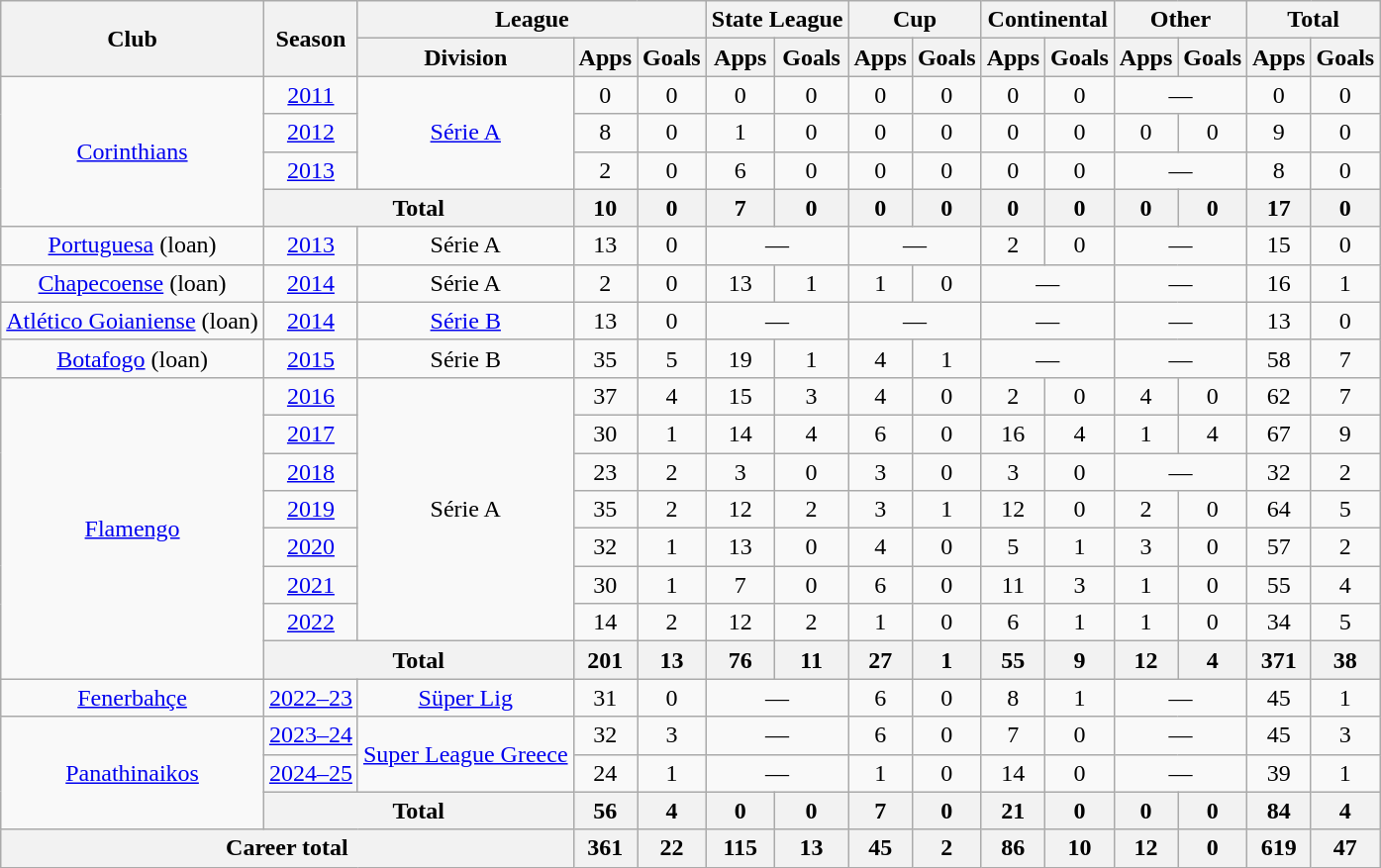<table class="wikitable" style="text-align: center;">
<tr>
<th rowspan="2">Club</th>
<th rowspan="2">Season</th>
<th colspan="3">League</th>
<th colspan="2">State League</th>
<th colspan="2">Cup</th>
<th colspan="2">Continental</th>
<th colspan="2">Other</th>
<th colspan="2">Total</th>
</tr>
<tr>
<th>Division</th>
<th>Apps</th>
<th>Goals</th>
<th>Apps</th>
<th>Goals</th>
<th>Apps</th>
<th>Goals</th>
<th>Apps</th>
<th>Goals</th>
<th>Apps</th>
<th>Goals</th>
<th>Apps</th>
<th>Goals</th>
</tr>
<tr>
<td rowspan="4"><a href='#'>Corinthians</a></td>
<td><a href='#'>2011</a></td>
<td rowspan="3"><a href='#'>Série A</a></td>
<td>0</td>
<td>0</td>
<td>0</td>
<td>0</td>
<td>0</td>
<td>0</td>
<td>0</td>
<td>0</td>
<td colspan="2">—</td>
<td>0</td>
<td>0</td>
</tr>
<tr>
<td><a href='#'>2012</a></td>
<td>8</td>
<td>0</td>
<td>1</td>
<td>0</td>
<td>0</td>
<td>0</td>
<td>0</td>
<td>0</td>
<td>0</td>
<td>0</td>
<td>9</td>
<td>0</td>
</tr>
<tr>
<td><a href='#'>2013</a></td>
<td>2</td>
<td>0</td>
<td>6</td>
<td>0</td>
<td>0</td>
<td>0</td>
<td>0</td>
<td>0</td>
<td colspan="2">—</td>
<td>8</td>
<td>0</td>
</tr>
<tr>
<th colspan="2">Total</th>
<th>10</th>
<th>0</th>
<th>7</th>
<th>0</th>
<th>0</th>
<th>0</th>
<th>0</th>
<th>0</th>
<th>0</th>
<th>0</th>
<th>17</th>
<th>0</th>
</tr>
<tr>
<td><a href='#'>Portuguesa</a> (loan)</td>
<td><a href='#'>2013</a></td>
<td>Série A</td>
<td>13</td>
<td>0</td>
<td colspan="2">—</td>
<td colspan="2">—</td>
<td>2</td>
<td>0</td>
<td colspan="2">—</td>
<td>15</td>
<td>0</td>
</tr>
<tr>
<td><a href='#'>Chapecoense</a> (loan)</td>
<td><a href='#'>2014</a></td>
<td>Série A</td>
<td>2</td>
<td>0</td>
<td>13</td>
<td>1</td>
<td>1</td>
<td>0</td>
<td colspan="2">—</td>
<td colspan="2">—</td>
<td>16</td>
<td>1</td>
</tr>
<tr>
<td><a href='#'>Atlético Goianiense</a> (loan)</td>
<td><a href='#'>2014</a></td>
<td><a href='#'>Série B</a></td>
<td>13</td>
<td>0</td>
<td colspan="2">—</td>
<td colspan="2">—</td>
<td colspan="2">—</td>
<td colspan="2">—</td>
<td>13</td>
<td>0</td>
</tr>
<tr>
<td><a href='#'>Botafogo</a> (loan)</td>
<td><a href='#'>2015</a></td>
<td>Série B</td>
<td>35</td>
<td>5</td>
<td>19</td>
<td>1</td>
<td>4</td>
<td>1</td>
<td colspan="2">—</td>
<td colspan="2">—</td>
<td>58</td>
<td>7</td>
</tr>
<tr>
<td rowspan="8"><a href='#'>Flamengo</a></td>
<td><a href='#'>2016</a></td>
<td rowspan="7">Série A</td>
<td>37</td>
<td>4</td>
<td>15</td>
<td>3</td>
<td>4</td>
<td>0</td>
<td>2</td>
<td>0</td>
<td>4</td>
<td>0</td>
<td>62</td>
<td>7</td>
</tr>
<tr>
<td><a href='#'>2017</a></td>
<td>30</td>
<td>1</td>
<td>14</td>
<td>4</td>
<td>6</td>
<td>0</td>
<td>16</td>
<td>4</td>
<td>1</td>
<td>4</td>
<td>67</td>
<td>9</td>
</tr>
<tr>
<td><a href='#'>2018</a></td>
<td>23</td>
<td>2</td>
<td>3</td>
<td>0</td>
<td>3</td>
<td>0</td>
<td>3</td>
<td>0</td>
<td colspan="2">—</td>
<td>32</td>
<td>2</td>
</tr>
<tr>
<td><a href='#'>2019</a></td>
<td>35</td>
<td>2</td>
<td>12</td>
<td>2</td>
<td>3</td>
<td>1</td>
<td>12</td>
<td>0</td>
<td>2</td>
<td>0</td>
<td>64</td>
<td>5</td>
</tr>
<tr>
<td><a href='#'>2020</a></td>
<td>32</td>
<td>1</td>
<td>13</td>
<td>0</td>
<td>4</td>
<td>0</td>
<td>5</td>
<td>1</td>
<td>3</td>
<td>0</td>
<td>57</td>
<td>2</td>
</tr>
<tr>
<td><a href='#'>2021</a></td>
<td>30</td>
<td>1</td>
<td>7</td>
<td>0</td>
<td>6</td>
<td>0</td>
<td>11</td>
<td>3</td>
<td>1</td>
<td>0</td>
<td>55</td>
<td>4</td>
</tr>
<tr>
<td><a href='#'>2022</a></td>
<td>14</td>
<td>2</td>
<td>12</td>
<td>2</td>
<td>1</td>
<td>0</td>
<td>6</td>
<td>1</td>
<td>1</td>
<td>0</td>
<td>34</td>
<td>5</td>
</tr>
<tr>
<th colspan="2">Total</th>
<th>201</th>
<th>13</th>
<th>76</th>
<th>11</th>
<th>27</th>
<th>1</th>
<th>55</th>
<th>9</th>
<th>12</th>
<th>4</th>
<th>371</th>
<th>38</th>
</tr>
<tr>
<td><a href='#'>Fenerbahçe</a></td>
<td><a href='#'>2022–23</a></td>
<td><a href='#'>Süper Lig</a></td>
<td>31</td>
<td>0</td>
<td colspan="2">—</td>
<td>6</td>
<td>0</td>
<td>8</td>
<td>1</td>
<td colspan="2">—</td>
<td>45</td>
<td>1</td>
</tr>
<tr>
<td rowspan="3"><a href='#'>Panathinaikos</a></td>
<td><a href='#'>2023–24</a></td>
<td rowspan="2"><a href='#'>Super League Greece</a></td>
<td>32</td>
<td>3</td>
<td colspan="2">—</td>
<td>6</td>
<td>0</td>
<td>7</td>
<td>0</td>
<td colspan="2">—</td>
<td>45</td>
<td>3</td>
</tr>
<tr>
<td><a href='#'>2024–25</a></td>
<td>24</td>
<td>1</td>
<td colspan="2">—</td>
<td>1</td>
<td>0</td>
<td>14</td>
<td>0</td>
<td colspan="2">—</td>
<td>39</td>
<td>1</td>
</tr>
<tr>
<th colspan="2">Total</th>
<th>56</th>
<th>4</th>
<th>0</th>
<th>0</th>
<th>7</th>
<th>0</th>
<th>21</th>
<th>0</th>
<th>0</th>
<th>0</th>
<th>84</th>
<th>4</th>
</tr>
<tr>
<th colspan="3">Career total</th>
<th>361</th>
<th>22</th>
<th>115</th>
<th>13</th>
<th>45</th>
<th>2</th>
<th>86</th>
<th>10</th>
<th>12</th>
<th>0</th>
<th>619</th>
<th>47</th>
</tr>
</table>
